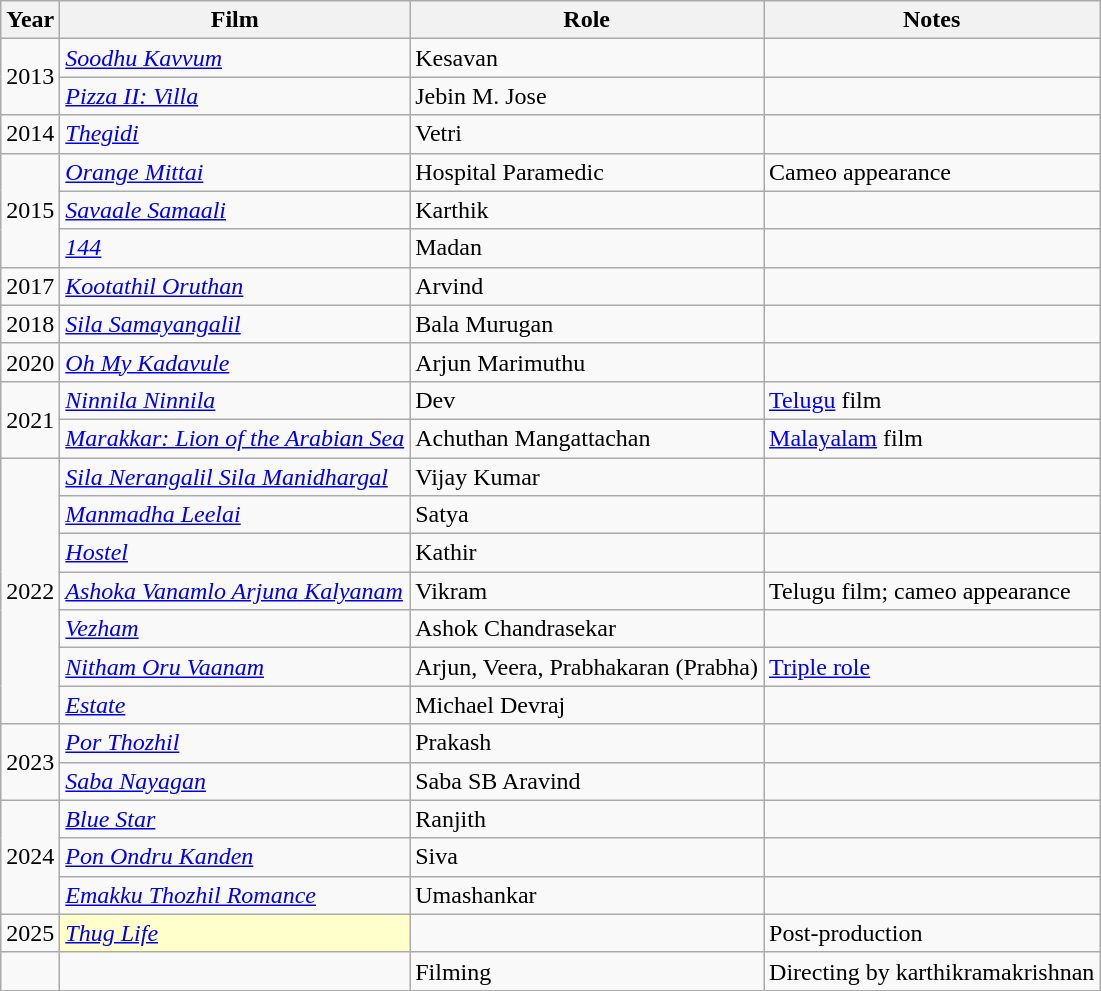<table class="wikitable sortable">
<tr>
<th>Year</th>
<th>Film</th>
<th>Role</th>
<th class=unsortable>Notes</th>
</tr>
<tr>
<td rowspan="2">2013</td>
<td><em><a href='#'>Soodhu Kavvum</a></em></td>
<td>Kesavan</td>
<td></td>
</tr>
<tr>
<td><em><a href='#'>Pizza II: Villa</a></em></td>
<td>Jebin M. Jose</td>
<td></td>
</tr>
<tr>
<td>2014</td>
<td><em><a href='#'>Thegidi</a></em></td>
<td>Vetri</td>
<td></td>
</tr>
<tr>
<td rowspan="3">2015</td>
<td><em><a href='#'>Orange Mittai</a></em></td>
<td>Hospital Paramedic</td>
<td>Cameo appearance</td>
</tr>
<tr>
<td><em><a href='#'>Savaale Samaali</a></em></td>
<td>Karthik</td>
<td></td>
</tr>
<tr>
<td><em><a href='#'>144</a></em></td>
<td>Madan</td>
<td></td>
</tr>
<tr>
<td rowspan="1">2017</td>
<td><em><a href='#'>Kootathil Oruthan</a></em></td>
<td>Arvind</td>
<td></td>
</tr>
<tr>
<td rowspan="1">2018</td>
<td><em><a href='#'>Sila Samayangalil</a></em></td>
<td>Bala Murugan</td>
<td></td>
</tr>
<tr>
<td rowspan="1">2020</td>
<td><em><a href='#'>Oh My Kadavule</a></em></td>
<td>Arjun Marimuthu</td>
<td></td>
</tr>
<tr>
<td rowspan="2">2021</td>
<td><em><a href='#'>Ninnila Ninnila</a></em></td>
<td>Dev</td>
<td><a href='#'>Telugu</a> film</td>
</tr>
<tr>
<td><em><a href='#'>Marakkar: Lion of the Arabian Sea</a></em></td>
<td>Achuthan Mangattachan</td>
<td><a href='#'>Malayalam</a> film</td>
</tr>
<tr>
<td rowspan="7">2022</td>
<td><em><a href='#'>Sila Nerangalil Sila Manidhargal</a></em></td>
<td>Vijay Kumar</td>
<td></td>
</tr>
<tr>
<td><em><a href='#'>Manmadha Leelai</a></em></td>
<td>Satya</td>
<td></td>
</tr>
<tr>
<td><em><a href='#'>Hostel</a></em></td>
<td>Kathir</td>
<td></td>
</tr>
<tr>
<td><em><a href='#'>Ashoka Vanamlo Arjuna Kalyanam</a></em></td>
<td>Vikram</td>
<td>Telugu film; cameo appearance</td>
</tr>
<tr>
<td><em><a href='#'>Vezham</a></em></td>
<td>Ashok Chandrasekar</td>
<td></td>
</tr>
<tr>
<td><em><a href='#'>Nitham Oru Vaanam</a></em></td>
<td>Arjun, Veera, Prabhakaran (Prabha)</td>
<td><a href='#'>Triple role</a></td>
</tr>
<tr>
<td><em><a href='#'>Estate</a></em></td>
<td>Michael Devraj</td>
<td></td>
</tr>
<tr>
<td rowspan="2">2023</td>
<td><em><a href='#'>Por Thozhil</a></em></td>
<td>Prakash</td>
<td></td>
</tr>
<tr>
<td><em><a href='#'>Saba Nayagan</a></em></td>
<td>Saba SB Aravind</td>
<td></td>
</tr>
<tr>
<td rowspan="3">2024</td>
<td><em><a href='#'>Blue Star</a></em></td>
<td>Ranjith</td>
<td></td>
</tr>
<tr>
<td><em><a href='#'>Pon Ondru Kanden</a></em></td>
<td>Siva</td>
<td></td>
</tr>
<tr>
<td><em><a href='#'>Emakku Thozhil Romance</a></em></td>
<td>Umashankar</td>
<td></td>
</tr>
<tr>
<td>2025</td>
<td style="background:#FFFFCC;"><em><a href='#'>Thug Life</a></em></td>
<td></td>
<td>Post-production</td>
</tr>
<tr>
<td></td>
<td></td>
<td>Filming</td>
<td>Directing by karthikramakrishnan</td>
</tr>
</table>
